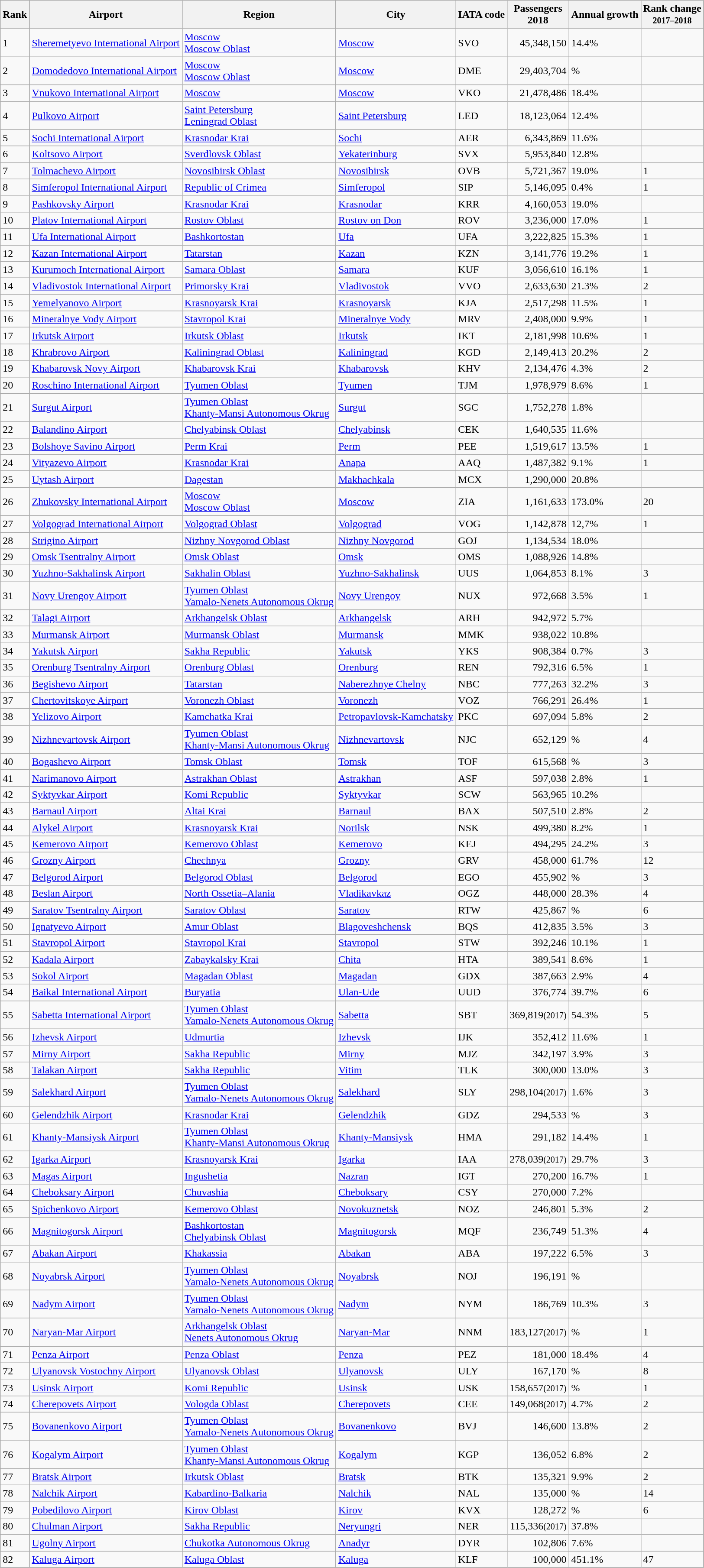<table class="wikitable sortable">
<tr>
<th>Rank</th>
<th>Airport</th>
<th>Region</th>
<th>City</th>
<th>IATA code</th>
<th>Passengers <br> 2018</th>
<th>Annual growth</th>
<th>Rank change <br> <small>2017–2018</small></th>
</tr>
<tr>
<td>1</td>
<td><a href='#'>Sheremetyevo International Airport</a></td>
<td> <a href='#'>Moscow</a><br>  <a href='#'>Moscow Oblast</a></td>
<td><a href='#'>Moscow</a></td>
<td>SVO</td>
<td style="text-align:right;">45,348,150</td>
<td>  14.4%</td>
<td></td>
</tr>
<tr>
<td>2</td>
<td><a href='#'>Domodedovo International Airport</a></td>
<td> <a href='#'>Moscow</a><br>  <a href='#'>Moscow Oblast</a></td>
<td><a href='#'>Moscow</a></td>
<td>DME</td>
<td style="text-align:right;">29,403,704</td>
<td>  %</td>
<td></td>
</tr>
<tr>
<td>3</td>
<td><a href='#'>Vnukovo International Airport</a></td>
<td> <a href='#'>Moscow</a></td>
<td><a href='#'>Moscow</a></td>
<td>VKO</td>
<td style="text-align:right;">21,478,486</td>
<td>  18.4%</td>
<td></td>
</tr>
<tr>
<td>4</td>
<td><a href='#'>Pulkovo Airport</a></td>
<td> <a href='#'>Saint Petersburg</a> <br>  <a href='#'>Leningrad Oblast</a></td>
<td><a href='#'>Saint Petersburg</a></td>
<td>LED</td>
<td style="text-align:right;">18,123,064</td>
<td>  12.4%</td>
<td></td>
</tr>
<tr>
<td>5</td>
<td><a href='#'>Sochi International Airport</a></td>
<td> <a href='#'>Krasnodar Krai</a></td>
<td><a href='#'>Sochi</a></td>
<td>AER</td>
<td style="text-align:right;">6,343,869</td>
<td>  11.6%</td>
<td></td>
</tr>
<tr>
<td>6</td>
<td><a href='#'>Koltsovo Airport</a></td>
<td> <a href='#'>Sverdlovsk Oblast</a></td>
<td><a href='#'>Yekaterinburg</a></td>
<td>SVX</td>
<td style="text-align:right;">5,953,840</td>
<td>  12.8%</td>
<td></td>
</tr>
<tr>
<td>7</td>
<td><a href='#'>Tolmachevo Airport</a></td>
<td> <a href='#'>Novosibirsk Oblast</a></td>
<td><a href='#'>Novosibirsk</a></td>
<td>OVB</td>
<td style="text-align:right;">5,721,367</td>
<td>  19.0%</td>
<td>1</td>
</tr>
<tr>
<td>8</td>
<td><a href='#'>Simferopol International Airport</a></td>
<td> <a href='#'>Republic of Crimea</a></td>
<td><a href='#'>Simferopol</a></td>
<td>SIP</td>
<td style="text-align:right;">5,146,095</td>
<td>  0.4%</td>
<td>1</td>
</tr>
<tr>
<td>9</td>
<td><a href='#'>Pashkovsky Airport</a></td>
<td> <a href='#'>Krasnodar Krai</a></td>
<td><a href='#'>Krasnodar</a></td>
<td>KRR</td>
<td style="text-align:right;">4,160,053</td>
<td>  19.0%</td>
<td></td>
</tr>
<tr>
<td>10</td>
<td><a href='#'>Platov International Airport</a></td>
<td> <a href='#'>Rostov Oblast</a></td>
<td><a href='#'>Rostov on Don</a></td>
<td>ROV</td>
<td style="text-align:right;">3,236,000</td>
<td>  17.0%</td>
<td>1</td>
</tr>
<tr>
<td>11</td>
<td><a href='#'>Ufa International Airport</a></td>
<td> <a href='#'>Bashkortostan</a></td>
<td><a href='#'>Ufa</a></td>
<td>UFA</td>
<td style="text-align:right;">3,222,825</td>
<td>  15.3%</td>
<td>1</td>
</tr>
<tr>
<td>12</td>
<td><a href='#'>Kazan International Airport</a></td>
<td> <a href='#'>Tatarstan</a></td>
<td><a href='#'>Kazan</a></td>
<td>KZN</td>
<td style="text-align:right;">3,141,776</td>
<td>  19.2%</td>
<td>1</td>
</tr>
<tr>
<td>13</td>
<td><a href='#'>Kurumoch International Airport</a></td>
<td> <a href='#'>Samara Oblast</a></td>
<td><a href='#'>Samara</a></td>
<td>KUF</td>
<td style="text-align:right;">3,056,610</td>
<td>  16.1%</td>
<td>1</td>
</tr>
<tr>
<td>14</td>
<td><a href='#'>Vladivostok International Airport</a></td>
<td> <a href='#'>Primorsky Krai</a></td>
<td><a href='#'>Vladivostok</a></td>
<td>VVO</td>
<td style="text-align:right;">2,633,630</td>
<td>  21.3%</td>
<td>2</td>
</tr>
<tr>
<td>15</td>
<td><a href='#'>Yemelyanovo Airport</a></td>
<td> <a href='#'>Krasnoyarsk Krai</a></td>
<td><a href='#'>Krasnoyarsk</a></td>
<td>KJA</td>
<td style="text-align:right;">2,517,298</td>
<td>  11.5%</td>
<td>1</td>
</tr>
<tr>
<td>16</td>
<td><a href='#'>Mineralnye Vody Airport</a></td>
<td> <a href='#'>Stavropol Krai</a></td>
<td><a href='#'>Mineralnye Vody</a></td>
<td>MRV</td>
<td style="text-align:right;">2,408,000</td>
<td>  9.9%</td>
<td>1</td>
</tr>
<tr>
<td>17</td>
<td><a href='#'>Irkutsk Airport</a></td>
<td> <a href='#'>Irkutsk Oblast</a></td>
<td><a href='#'>Irkutsk</a></td>
<td>IKT</td>
<td style="text-align:right;">2,181,998</td>
<td>  10.6%</td>
<td>1</td>
</tr>
<tr>
<td>18</td>
<td><a href='#'>Khrabrovo Airport</a></td>
<td> <a href='#'>Kaliningrad Oblast</a></td>
<td><a href='#'>Kaliningrad</a></td>
<td>KGD</td>
<td style="text-align:right;">2,149,413</td>
<td>  20.2%</td>
<td>2</td>
</tr>
<tr>
<td>19</td>
<td><a href='#'>Khabarovsk Novy Airport</a></td>
<td> <a href='#'>Khabarovsk Krai</a></td>
<td><a href='#'>Khabarovsk</a></td>
<td>KHV</td>
<td style="text-align:right;">2,134,476</td>
<td>   4.3%</td>
<td>2</td>
</tr>
<tr>
<td>20</td>
<td><a href='#'>Roschino International Airport</a></td>
<td> <a href='#'>Tyumen Oblast</a></td>
<td><a href='#'>Tyumen</a></td>
<td>TJM</td>
<td style="text-align:right;">1,978,979</td>
<td>   8.6%</td>
<td>1</td>
</tr>
<tr>
<td>21</td>
<td><a href='#'>Surgut Airport</a></td>
<td> <a href='#'>Tyumen Oblast</a> <br>  <a href='#'>Khanty-Mansi Autonomous Okrug</a></td>
<td><a href='#'>Surgut</a></td>
<td>SGC</td>
<td style="text-align:right;">1,752,278</td>
<td>   1.8%</td>
<td></td>
</tr>
<tr>
<td>22</td>
<td><a href='#'>Balandino Airport</a></td>
<td> <a href='#'>Chelyabinsk Oblast</a></td>
<td><a href='#'>Chelyabinsk</a></td>
<td>CEK</td>
<td style="text-align:right;">1,640,535</td>
<td>  11.6%</td>
<td></td>
</tr>
<tr>
<td>23</td>
<td><a href='#'>Bolshoye Savino Airport</a></td>
<td> <a href='#'>Perm Krai</a></td>
<td><a href='#'>Perm</a></td>
<td>PEE</td>
<td style="text-align:right;">1,519,617</td>
<td>  13.5%</td>
<td>1</td>
</tr>
<tr>
<td>24</td>
<td><a href='#'>Vityazevo Airport</a></td>
<td> <a href='#'>Krasnodar Krai</a></td>
<td><a href='#'>Anapa</a></td>
<td>AAQ</td>
<td style="text-align:right;">1,487,382</td>
<td>   9.1%</td>
<td>1</td>
</tr>
<tr>
<td>25</td>
<td><a href='#'>Uytash Airport</a></td>
<td> <a href='#'>Dagestan</a></td>
<td><a href='#'>Makhachkala</a></td>
<td>MCX</td>
<td style="text-align:right;">1,290,000</td>
<td>  20.8%</td>
<td></td>
</tr>
<tr>
<td>26</td>
<td><a href='#'>Zhukovsky International Airport</a></td>
<td> <a href='#'>Moscow</a> <br>  <a href='#'>Moscow Oblast</a></td>
<td><a href='#'>Moscow</a></td>
<td>ZIA</td>
<td style="text-align:right;">1,161,633</td>
<td>  173.0%</td>
<td>20</td>
</tr>
<tr>
<td>27</td>
<td><a href='#'>Volgograd International Airport</a></td>
<td> <a href='#'>Volgograd Oblast</a></td>
<td><a href='#'>Volgograd</a></td>
<td>VOG</td>
<td style="text-align:right;">1,142,878</td>
<td>  12,7%</td>
<td>1</td>
</tr>
<tr>
<td>28</td>
<td><a href='#'>Strigino Airport</a></td>
<td> <a href='#'>Nizhny Novgorod Oblast</a></td>
<td><a href='#'>Nizhny Novgorod</a></td>
<td>GOJ</td>
<td style="text-align:right;">1,134,534</td>
<td>  18.0%</td>
<td></td>
</tr>
<tr>
<td>29</td>
<td><a href='#'>Omsk Tsentralny Airport</a></td>
<td> <a href='#'>Omsk Oblast</a></td>
<td><a href='#'>Omsk</a></td>
<td>OMS</td>
<td style="text-align:right;">1,088,926</td>
<td>  14.8%</td>
<td></td>
</tr>
<tr>
<td>30</td>
<td><a href='#'>Yuzhno-Sakhalinsk Airport</a></td>
<td> <a href='#'>Sakhalin Oblast</a></td>
<td><a href='#'>Yuzhno-Sakhalinsk</a></td>
<td>UUS</td>
<td style="text-align:right;">1,064,853</td>
<td>  8.1%</td>
<td>3</td>
</tr>
<tr>
<td>31</td>
<td><a href='#'>Novy Urengoy Airport</a></td>
<td> <a href='#'>Tyumen Oblast</a> <br>  <a href='#'>Yamalo-Nenets Autonomous Okrug</a></td>
<td><a href='#'>Novy Urengoy</a></td>
<td>NUX</td>
<td style="text-align:right;">972,668</td>
<td>  3.5%</td>
<td>1</td>
</tr>
<tr>
<td>32</td>
<td><a href='#'>Talagi Airport</a></td>
<td> <a href='#'>Arkhangelsk Oblast</a></td>
<td><a href='#'>Arkhangelsk</a></td>
<td>ARH</td>
<td style="text-align:right;">942,972</td>
<td>  5.7%</td>
<td></td>
</tr>
<tr>
<td>33</td>
<td><a href='#'>Murmansk Airport</a></td>
<td> <a href='#'>Murmansk Oblast</a></td>
<td><a href='#'>Murmansk</a></td>
<td>MMK</td>
<td style="text-align:right;">938,022</td>
<td>  10.8%</td>
<td></td>
</tr>
<tr>
<td>34</td>
<td><a href='#'>Yakutsk Airport</a></td>
<td> <a href='#'>Sakha Republic</a></td>
<td><a href='#'>Yakutsk</a></td>
<td>YKS</td>
<td style="text-align:right;">908,384</td>
<td>  0.7%</td>
<td>3</td>
</tr>
<tr>
<td>35</td>
<td><a href='#'>Orenburg Tsentralny Airport</a></td>
<td> <a href='#'>Orenburg Oblast</a></td>
<td><a href='#'>Orenburg</a></td>
<td>REN</td>
<td style="text-align:right;">792,316</td>
<td>  6.5%</td>
<td>1</td>
</tr>
<tr>
<td>36</td>
<td><a href='#'>Begishevo Airport</a></td>
<td> <a href='#'>Tatarstan</a></td>
<td><a href='#'>Naberezhnye Chelny</a></td>
<td>NBC</td>
<td style="text-align:right;">777,263</td>
<td>  32.2%</td>
<td>3</td>
</tr>
<tr>
<td>37</td>
<td><a href='#'>Chertovitskoye Airport</a></td>
<td> <a href='#'>Voronezh Oblast</a></td>
<td><a href='#'>Voronezh</a></td>
<td>VOZ</td>
<td style="text-align:right;">766,291</td>
<td>  26.4%</td>
<td>1</td>
</tr>
<tr>
<td>38</td>
<td><a href='#'>Yelizovo Airport</a></td>
<td> <a href='#'>Kamchatka Krai</a></td>
<td><a href='#'>Petropavlovsk-Kamchatsky</a></td>
<td>PKC</td>
<td style="text-align:right;">697,094</td>
<td>  5.8%</td>
<td>2</td>
</tr>
<tr>
<td>39</td>
<td><a href='#'>Nizhnevartovsk Airport</a></td>
<td> <a href='#'>Tyumen Oblast</a> <br>  <a href='#'>Khanty-Mansi Autonomous Okrug</a></td>
<td><a href='#'>Nizhnevartovsk</a></td>
<td>NJC</td>
<td style="text-align:right;">652,129</td>
<td>  %</td>
<td>4</td>
</tr>
<tr>
<td>40</td>
<td><a href='#'>Bogashevo Airport</a></td>
<td> <a href='#'>Tomsk Oblast</a></td>
<td><a href='#'>Tomsk</a></td>
<td>TOF</td>
<td style="text-align:right;">615,568</td>
<td>  %</td>
<td>3</td>
</tr>
<tr>
<td>41</td>
<td><a href='#'>Narimanovo Airport</a></td>
<td> <a href='#'>Astrakhan Oblast</a></td>
<td><a href='#'>Astrakhan</a></td>
<td>ASF</td>
<td style="text-align:right;">597,038</td>
<td>  2.8%</td>
<td>1</td>
</tr>
<tr>
<td>42</td>
<td><a href='#'>Syktyvkar Airport</a></td>
<td> <a href='#'>Komi Republic</a></td>
<td><a href='#'>Syktyvkar</a></td>
<td>SCW</td>
<td style="text-align:right;">563,965</td>
<td>  10.2%</td>
<td></td>
</tr>
<tr>
<td>43</td>
<td><a href='#'>Barnaul Airport</a></td>
<td> <a href='#'>Altai Krai</a></td>
<td><a href='#'>Barnaul</a></td>
<td>BAX</td>
<td style="text-align:right;">507,510</td>
<td>  2.8%</td>
<td>2</td>
</tr>
<tr>
<td>44</td>
<td><a href='#'>Alykel Airport</a></td>
<td> <a href='#'>Krasnoyarsk Krai</a></td>
<td><a href='#'>Norilsk</a></td>
<td>NSK</td>
<td style="text-align:right;">499,380</td>
<td>  8.2%</td>
<td>1</td>
</tr>
<tr>
<td>45</td>
<td><a href='#'>Kemerovo Airport</a></td>
<td> <a href='#'>Kemerovo Oblast</a></td>
<td><a href='#'>Kemerovo</a></td>
<td>KEJ</td>
<td style="text-align:right;">494,295</td>
<td>  24.2%</td>
<td>3</td>
</tr>
<tr>
<td>46</td>
<td><a href='#'>Grozny Airport</a></td>
<td> <a href='#'>Chechnya</a></td>
<td><a href='#'>Grozny</a></td>
<td>GRV</td>
<td style="text-align:right;">458,000</td>
<td>  61.7%</td>
<td>12</td>
</tr>
<tr>
<td>47</td>
<td><a href='#'>Belgorod Airport</a></td>
<td> <a href='#'>Belgorod Oblast</a></td>
<td><a href='#'>Belgorod</a></td>
<td>EGO</td>
<td style="text-align:right;">455,902</td>
<td>  %</td>
<td>3</td>
</tr>
<tr>
<td>48</td>
<td><a href='#'>Beslan Airport</a></td>
<td> <a href='#'>North Ossetia–Alania</a></td>
<td><a href='#'>Vladikavkaz</a></td>
<td>OGZ</td>
<td style="text-align:right;">448,000</td>
<td>  28.3%</td>
<td>4</td>
</tr>
<tr>
<td>49</td>
<td><a href='#'>Saratov Tsentralny Airport</a></td>
<td> <a href='#'>Saratov Oblast</a></td>
<td><a href='#'>Saratov</a></td>
<td>RTW</td>
<td style="text-align:right;">425,867</td>
<td>  %</td>
<td>6</td>
</tr>
<tr>
<td>50</td>
<td><a href='#'>Ignatyevo Airport</a></td>
<td> <a href='#'>Amur Oblast</a></td>
<td><a href='#'>Blagoveshchensk</a></td>
<td>BQS</td>
<td style="text-align:right;">412,835</td>
<td>  3.5%</td>
<td>3</td>
</tr>
<tr>
<td>51</td>
<td><a href='#'>Stavropol Airport</a></td>
<td> <a href='#'>Stavropol Krai</a></td>
<td><a href='#'>Stavropol</a></td>
<td>STW</td>
<td style="text-align:right;">392,246</td>
<td>  10.1%</td>
<td>1</td>
</tr>
<tr>
<td>52</td>
<td><a href='#'>Kadala Airport</a></td>
<td> <a href='#'>Zabaykalsky Krai</a></td>
<td><a href='#'>Chita</a></td>
<td>HTA</td>
<td style="text-align:right;">389,541</td>
<td>  8.6%</td>
<td>1</td>
</tr>
<tr>
<td>53</td>
<td><a href='#'>Sokol Airport</a></td>
<td> <a href='#'>Magadan Oblast</a></td>
<td><a href='#'>Magadan</a></td>
<td>GDX</td>
<td style="text-align:right;">387,663</td>
<td>  2.9%</td>
<td>4</td>
</tr>
<tr>
<td>54</td>
<td><a href='#'>Baikal International Airport</a></td>
<td> <a href='#'>Buryatia</a></td>
<td><a href='#'>Ulan-Ude</a></td>
<td>UUD</td>
<td style="text-align:right;">376,774</td>
<td>  39.7%</td>
<td>6</td>
</tr>
<tr>
<td>55</td>
<td><a href='#'>Sabetta International Airport</a></td>
<td> <a href='#'>Tyumen Oblast</a> <br>  <a href='#'>Yamalo-Nenets Autonomous Okrug</a></td>
<td><a href='#'>Sabetta</a></td>
<td>SBT</td>
<td style="text-align:right;">369,819<small>(2017)</small></td>
<td>  54.3%</td>
<td>5</td>
</tr>
<tr>
<td>56</td>
<td><a href='#'>Izhevsk Airport</a></td>
<td> <a href='#'>Udmurtia</a></td>
<td><a href='#'>Izhevsk</a></td>
<td>IJK</td>
<td style="text-align:right;">352,412</td>
<td>  11.6%</td>
<td>1</td>
</tr>
<tr>
<td>57</td>
<td><a href='#'>Mirny Airport</a></td>
<td> <a href='#'>Sakha Republic</a></td>
<td><a href='#'>Mirny</a></td>
<td>MJZ</td>
<td style="text-align:right;">342,197</td>
<td>  3.9%</td>
<td>3</td>
</tr>
<tr>
<td>58</td>
<td><a href='#'>Talakan Airport</a></td>
<td> <a href='#'>Sakha Republic</a></td>
<td><a href='#'>Vitim</a></td>
<td>TLK</td>
<td style="text-align:right;">300,000</td>
<td>  13.0%</td>
<td>3</td>
</tr>
<tr>
<td>59</td>
<td><a href='#'>Salekhard Airport</a></td>
<td> <a href='#'>Tyumen Oblast</a> <br>  <a href='#'>Yamalo-Nenets Autonomous Okrug</a></td>
<td><a href='#'>Salekhard</a></td>
<td>SLY</td>
<td style="text-align:right;">298,104<small>(2017)</small></td>
<td>  1.6%</td>
<td>3</td>
</tr>
<tr>
<td>60</td>
<td><a href='#'>Gelendzhik Airport</a></td>
<td> <a href='#'>Krasnodar Krai</a></td>
<td><a href='#'>Gelendzhik</a></td>
<td>GDZ</td>
<td style="text-align:right;">294,533</td>
<td>  %</td>
<td>3</td>
</tr>
<tr>
<td>61</td>
<td><a href='#'>Khanty-Mansiysk Airport</a></td>
<td> <a href='#'>Tyumen Oblast</a> <br>  <a href='#'>Khanty-Mansi Autonomous Okrug</a></td>
<td><a href='#'>Khanty-Mansiysk</a></td>
<td>HMA</td>
<td style="text-align:right;">291,182</td>
<td>  14.4%</td>
<td>1</td>
</tr>
<tr>
<td>62</td>
<td><a href='#'>Igarka Airport</a></td>
<td> <a href='#'>Krasnoyarsk Krai</a></td>
<td><a href='#'>Igarka</a></td>
<td>IAA</td>
<td style="text-align:right;">278,039<small>(2017)</small></td>
<td>  29.7%</td>
<td>3</td>
</tr>
<tr>
<td>63</td>
<td><a href='#'>Magas Airport</a></td>
<td> <a href='#'>Ingushetia</a></td>
<td><a href='#'>Nazran</a></td>
<td>IGT</td>
<td style="text-align:right;">270,200</td>
<td>  16.7%</td>
<td>1</td>
</tr>
<tr>
<td>64</td>
<td><a href='#'>Cheboksary Airport</a></td>
<td> <a href='#'>Chuvashia</a></td>
<td><a href='#'>Cheboksary</a></td>
<td>CSY</td>
<td style="text-align:right;">270,000</td>
<td>   7.2%</td>
<td></td>
</tr>
<tr>
<td>65</td>
<td><a href='#'>Spichenkovo Airport</a></td>
<td> <a href='#'>Kemerovo Oblast</a></td>
<td><a href='#'>Novokuznetsk</a></td>
<td>NOZ</td>
<td style="text-align:right;">246,801</td>
<td>  5.3%</td>
<td>2</td>
</tr>
<tr>
<td>66</td>
<td><a href='#'>Magnitogorsk Airport</a></td>
<td> <a href='#'>Bashkortostan</a> <br>  <a href='#'>Chelyabinsk Oblast</a></td>
<td><a href='#'>Magnitogorsk</a></td>
<td>MQF</td>
<td style="text-align:right;">236,749</td>
<td>  51.3%</td>
<td>4</td>
</tr>
<tr>
<td>67</td>
<td><a href='#'>Abakan Airport</a></td>
<td> <a href='#'>Khakassia</a></td>
<td><a href='#'>Abakan</a></td>
<td>ABA</td>
<td style="text-align:right;">197,222</td>
<td>  6.5%</td>
<td>3</td>
</tr>
<tr>
<td>68</td>
<td><a href='#'>Noyabrsk Airport</a></td>
<td> <a href='#'>Tyumen Oblast</a> <br>  <a href='#'>Yamalo-Nenets Autonomous Okrug</a></td>
<td><a href='#'>Noyabrsk</a></td>
<td>NOJ</td>
<td style="text-align:right;">196,191</td>
<td>  %</td>
<td></td>
</tr>
<tr>
<td>69</td>
<td><a href='#'>Nadym Airport</a></td>
<td> <a href='#'>Tyumen Oblast</a> <br>  <a href='#'>Yamalo-Nenets Autonomous Okrug</a></td>
<td><a href='#'>Nadym</a></td>
<td>NYM</td>
<td style="text-align:right;">186,769</td>
<td>  10.3%</td>
<td>3</td>
</tr>
<tr>
<td>70</td>
<td><a href='#'>Naryan-Mar Airport</a></td>
<td> <a href='#'>Arkhangelsk Oblast</a> <br>  <a href='#'>Nenets Autonomous Okrug</a></td>
<td><a href='#'>Naryan-Mar</a></td>
<td>NNM</td>
<td style="text-align:right;">183,127<small>(2017)</small></td>
<td>  %</td>
<td>1</td>
</tr>
<tr>
<td>71</td>
<td><a href='#'>Penza Airport</a></td>
<td> <a href='#'>Penza Oblast</a></td>
<td><a href='#'>Penza</a></td>
<td>PEZ</td>
<td style="text-align:right;">181,000</td>
<td>  18.4%</td>
<td>4</td>
</tr>
<tr>
<td>72</td>
<td><a href='#'>Ulyanovsk Vostochny Airport</a></td>
<td> <a href='#'>Ulyanovsk Oblast</a></td>
<td><a href='#'>Ulyanovsk</a></td>
<td>ULY</td>
<td style="text-align:right;">167,170</td>
<td>  %</td>
<td>8</td>
</tr>
<tr>
<td>73</td>
<td><a href='#'>Usinsk Airport</a></td>
<td> <a href='#'>Komi Republic</a></td>
<td><a href='#'>Usinsk</a></td>
<td>USK</td>
<td style="text-align:right;">158,657<small>(2017)</small></td>
<td>  %</td>
<td>1</td>
</tr>
<tr>
<td>74</td>
<td><a href='#'>Cherepovets Airport</a></td>
<td> <a href='#'>Vologda Oblast</a></td>
<td><a href='#'>Cherepovets</a></td>
<td>CEE</td>
<td style="text-align:right;">149,068<small>(2017)</small></td>
<td>  4.7%</td>
<td>2</td>
</tr>
<tr>
<td>75</td>
<td><a href='#'>Bovanenkovo Airport</a></td>
<td> <a href='#'>Tyumen Oblast</a> <br>  <a href='#'>Yamalo-Nenets Autonomous Okrug</a></td>
<td><a href='#'>Bovanenkovo</a></td>
<td>BVJ</td>
<td style="text-align:right;">146,600</td>
<td>  13.8%</td>
<td>2</td>
</tr>
<tr>
<td>76</td>
<td><a href='#'>Kogalym Airport</a></td>
<td> <a href='#'>Tyumen Oblast</a> <br>  <a href='#'>Khanty-Mansi Autonomous Okrug</a></td>
<td><a href='#'>Kogalym</a></td>
<td>KGP</td>
<td style="text-align:right;">136,052</td>
<td>  6.8%</td>
<td>2</td>
</tr>
<tr>
<td>77</td>
<td><a href='#'>Bratsk Airport</a></td>
<td> <a href='#'>Irkutsk Oblast</a></td>
<td><a href='#'>Bratsk</a></td>
<td>BTK</td>
<td style="text-align:right;">135,321</td>
<td>  9.9%</td>
<td>2</td>
</tr>
<tr>
<td>78</td>
<td><a href='#'>Nalchik Airport</a></td>
<td> <a href='#'>Kabardino-Balkaria</a></td>
<td><a href='#'>Nalchik</a></td>
<td>NAL</td>
<td style="text-align:right;">135,000</td>
<td>  %</td>
<td>14</td>
</tr>
<tr>
<td>79</td>
<td><a href='#'>Pobedilovo Airport</a></td>
<td> <a href='#'>Kirov Oblast</a></td>
<td><a href='#'>Kirov</a></td>
<td>KVX</td>
<td style="text-align:right;">128,272</td>
<td>  %</td>
<td>6</td>
</tr>
<tr>
<td>80</td>
<td><a href='#'>Chulman Airport</a></td>
<td> <a href='#'>Sakha Republic</a></td>
<td><a href='#'>Neryungri</a></td>
<td>NER</td>
<td style="text-align:right;">115,336<small>(2017)</small></td>
<td>  37.8%</td>
<td></td>
</tr>
<tr>
<td>81</td>
<td><a href='#'>Ugolny Airport</a></td>
<td> <a href='#'>Chukotka Autonomous Okrug</a></td>
<td><a href='#'>Anadyr</a></td>
<td>DYR</td>
<td style="text-align:right;">102,806</td>
<td>  7.6%</td>
<td></td>
</tr>
<tr>
<td>82</td>
<td><a href='#'>Kaluga Airport</a></td>
<td> <a href='#'>Kaluga Oblast</a></td>
<td><a href='#'>Kaluga</a></td>
<td>KLF</td>
<td style="text-align:right;">100,000</td>
<td>  451.1%</td>
<td>47</td>
</tr>
</table>
